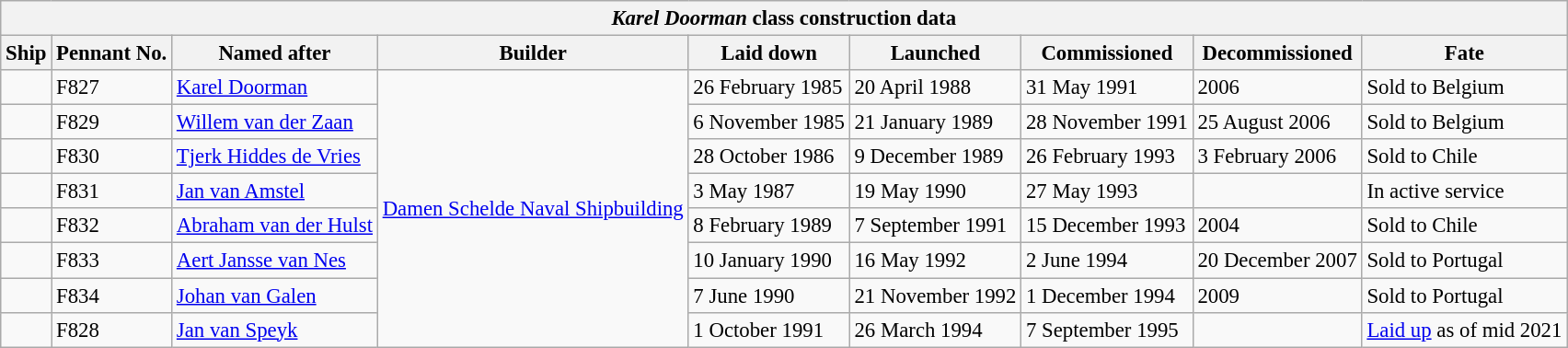<table class="wikitable" style="font-size:95%;">
<tr>
<th colspan="9"><em>Karel Doorman</em> class construction data</th>
</tr>
<tr>
<th scope="col">Ship</th>
<th scope="col">Pennant No.</th>
<th scope="col">Named after</th>
<th scope="col">Builder</th>
<th scope="col">Laid down</th>
<th scope="col">Launched</th>
<th scope="col">Commissioned</th>
<th scope="col">Decommissioned</th>
<th scope="col">Fate</th>
</tr>
<tr>
<td scope="row"></td>
<td>F827</td>
<td><a href='#'>Karel Doorman</a></td>
<td rowspan="8"><a href='#'>Damen Schelde Naval Shipbuilding</a></td>
<td>26 February 1985</td>
<td>20 April 1988</td>
<td>31 May 1991</td>
<td>2006</td>
<td>Sold to Belgium</td>
</tr>
<tr>
<td scope="row"></td>
<td>F829</td>
<td><a href='#'>Willem van der Zaan</a></td>
<td>6 November 1985</td>
<td>21 January 1989</td>
<td>28 November 1991</td>
<td>25 August 2006</td>
<td>Sold to Belgium</td>
</tr>
<tr>
<td scope="row"></td>
<td>F830</td>
<td><a href='#'>Tjerk Hiddes de Vries</a></td>
<td>28 October 1986</td>
<td>9 December 1989</td>
<td>26 February 1993</td>
<td>3 February 2006</td>
<td>Sold to Chile</td>
</tr>
<tr>
<td scope="row"></td>
<td>F831</td>
<td><a href='#'>Jan van Amstel</a></td>
<td>3 May 1987</td>
<td>19 May 1990</td>
<td>27 May 1993</td>
<td></td>
<td>In active service</td>
</tr>
<tr>
<td scope="row"></td>
<td>F832</td>
<td><a href='#'>Abraham van der Hulst</a></td>
<td>8 February 1989</td>
<td>7 September 1991</td>
<td>15 December 1993</td>
<td>2004</td>
<td>Sold to Chile</td>
</tr>
<tr>
<td scope="row"></td>
<td>F833</td>
<td><a href='#'>Aert Jansse van Nes</a></td>
<td>10 January 1990</td>
<td>16 May 1992</td>
<td>2 June 1994</td>
<td>20 December 2007</td>
<td>Sold to Portugal</td>
</tr>
<tr>
<td scope="row"></td>
<td>F834</td>
<td><a href='#'>Johan van Galen</a></td>
<td>7 June 1990</td>
<td>21 November 1992</td>
<td>1 December 1994</td>
<td>2009</td>
<td>Sold to Portugal</td>
</tr>
<tr>
<td scope="row"></td>
<td>F828</td>
<td><a href='#'>Jan van Speyk</a></td>
<td>1 October 1991</td>
<td>26 March 1994</td>
<td>7 September 1995</td>
<td></td>
<td><a href='#'>Laid up</a> as of mid 2021</td>
</tr>
</table>
